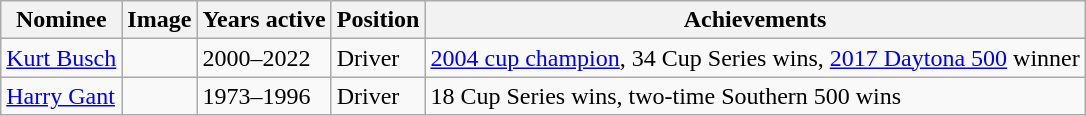<table class="wikitable sortable">
<tr>
<th>Nominee</th>
<th>Image</th>
<th>Years active</th>
<th>Position</th>
<th>Achievements</th>
</tr>
<tr>
<td><a href='#'>Kurt Busch</a></td>
<td></td>
<td>2000–2022</td>
<td>Driver</td>
<td><a href='#'>2004 cup champion</a>, 34 Cup Series wins, <a href='#'>2017 Daytona 500</a> winner</td>
</tr>
<tr>
<td><a href='#'>Harry Gant</a></td>
<td></td>
<td>1973–1996</td>
<td>Driver</td>
<td>18 Cup Series wins, two-time Southern 500 wins</td>
</tr>
</table>
